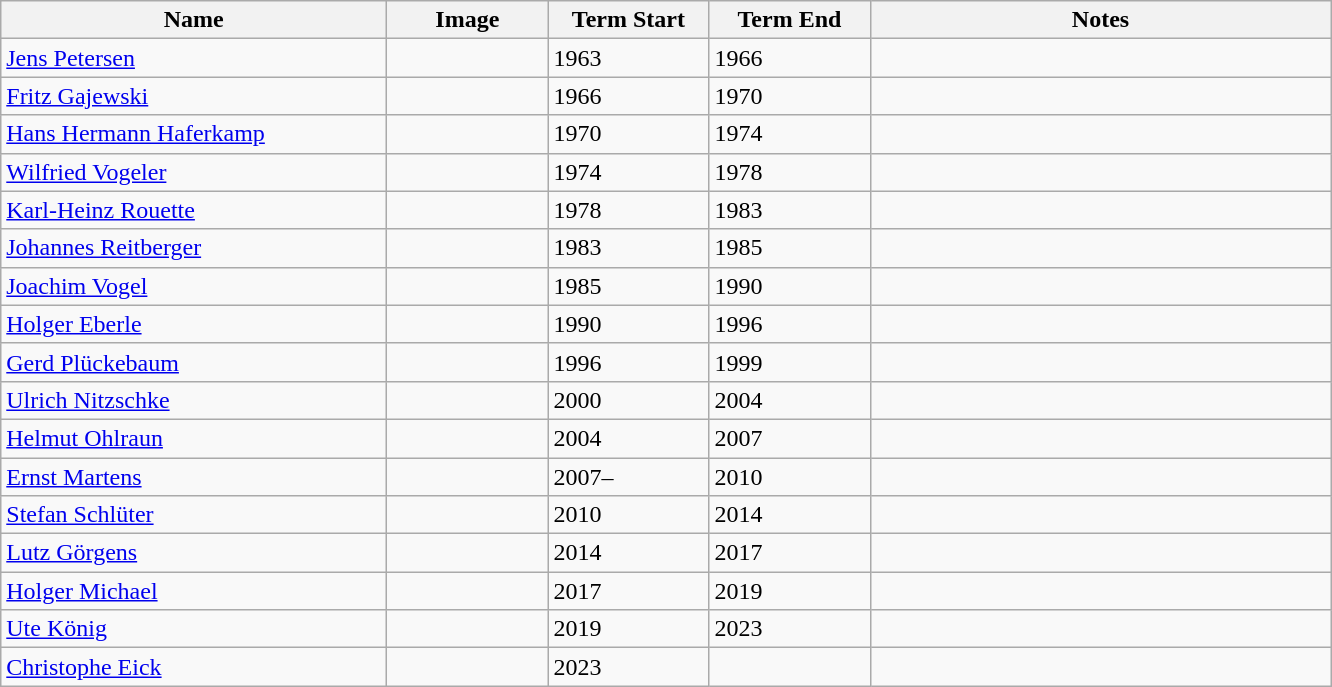<table class="wikitable">
<tr>
<th width="250">Name</th>
<th width="100">Image</th>
<th width="100">Term Start</th>
<th width="100">Term End</th>
<th width="300">Notes</th>
</tr>
<tr>
<td><a href='#'>Jens Petersen</a></td>
<td></td>
<td>1963</td>
<td>1966</td>
<td></td>
</tr>
<tr>
<td><a href='#'>Fritz Gajewski</a></td>
<td></td>
<td>1966</td>
<td>1970</td>
<td></td>
</tr>
<tr>
<td><a href='#'>Hans Hermann Haferkamp</a></td>
<td></td>
<td>1970</td>
<td>1974</td>
<td></td>
</tr>
<tr>
<td><a href='#'>Wilfried Vogeler</a></td>
<td></td>
<td>1974</td>
<td>1978</td>
<td></td>
</tr>
<tr>
<td><a href='#'>Karl-Heinz Rouette</a></td>
<td></td>
<td>1978</td>
<td>1983</td>
<td></td>
</tr>
<tr>
<td><a href='#'>Johannes Reitberger</a></td>
<td></td>
<td>1983</td>
<td>1985</td>
<td></td>
</tr>
<tr>
<td><a href='#'>Joachim Vogel</a></td>
<td></td>
<td>1985</td>
<td>1990</td>
<td></td>
</tr>
<tr>
<td><a href='#'>Holger Eberle</a></td>
<td></td>
<td>1990</td>
<td>1996</td>
<td></td>
</tr>
<tr>
<td><a href='#'>Gerd Plückebaum</a></td>
<td></td>
<td>1996</td>
<td>1999</td>
<td></td>
</tr>
<tr>
<td><a href='#'>Ulrich Nitzschke</a></td>
<td></td>
<td>2000</td>
<td>2004</td>
<td></td>
</tr>
<tr>
<td><a href='#'>Helmut Ohlraun</a></td>
<td></td>
<td>2004</td>
<td>2007</td>
<td></td>
</tr>
<tr>
<td><a href='#'>Ernst Martens</a></td>
<td></td>
<td>2007–</td>
<td>2010</td>
<td></td>
</tr>
<tr>
<td><a href='#'>Stefan Schlüter</a></td>
<td></td>
<td>2010</td>
<td>2014</td>
<td></td>
</tr>
<tr>
<td><a href='#'>Lutz Görgens</a></td>
<td></td>
<td>2014</td>
<td>2017</td>
<td></td>
</tr>
<tr>
<td><a href='#'>Holger Michael</a></td>
<td></td>
<td>2017</td>
<td>2019</td>
<td></td>
</tr>
<tr>
<td><a href='#'>Ute König</a></td>
<td></td>
<td>2019</td>
<td>2023</td>
<td></td>
</tr>
<tr>
<td><a href='#'>Christophe Eick</a></td>
<td></td>
<td>2023</td>
<td></td>
<td></td>
</tr>
</table>
